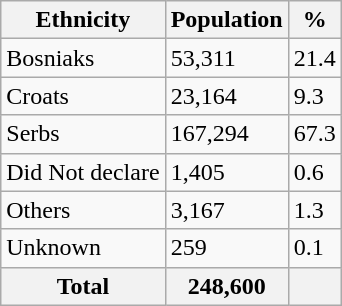<table class="wikitable">
<tr>
<th>Ethnicity</th>
<th>Population</th>
<th>%</th>
</tr>
<tr>
<td>Bosniaks</td>
<td>53,311</td>
<td>21.4</td>
</tr>
<tr>
<td>Croats</td>
<td>23,164</td>
<td>9.3</td>
</tr>
<tr>
<td>Serbs</td>
<td>167,294</td>
<td>67.3</td>
</tr>
<tr>
<td>Did Not declare</td>
<td>1,405</td>
<td>0.6</td>
</tr>
<tr>
<td>Others</td>
<td>3,167</td>
<td>1.3</td>
</tr>
<tr>
<td>Unknown</td>
<td>259</td>
<td>0.1</td>
</tr>
<tr>
<th>Total</th>
<th>248,600</th>
<th></th>
</tr>
</table>
